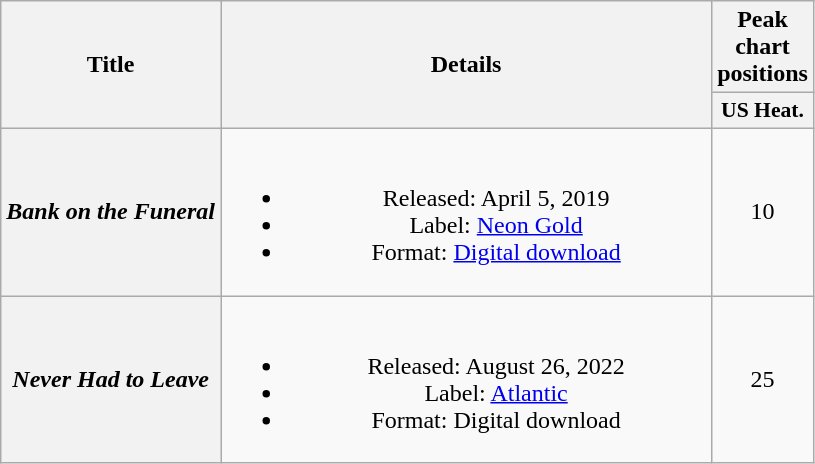<table class="wikitable plainrowheaders" style="text-align:center">
<tr>
<th scope="col" rowspan="2">Title</th>
<th scope="col" rowspan="2" style="width:20em">Details</th>
<th scope="col" colspan="1">Peak chart positions</th>
</tr>
<tr>
<th scope="col" style="width:3em;font-size:90%;">US Heat.<br></th>
</tr>
<tr>
<th scope="row"><em>Bank on the Funeral</em></th>
<td><br><ul><li>Released: April 5, 2019</li><li>Label: <a href='#'>Neon Gold</a></li><li>Format: <a href='#'>Digital download</a></li></ul></td>
<td>10</td>
</tr>
<tr>
<th scope="row"><em>Never Had to Leave</em></th>
<td><br><ul><li>Released: August 26, 2022</li><li>Label: <a href='#'>Atlantic</a></li><li>Format: Digital download</li></ul></td>
<td>25</td>
</tr>
</table>
